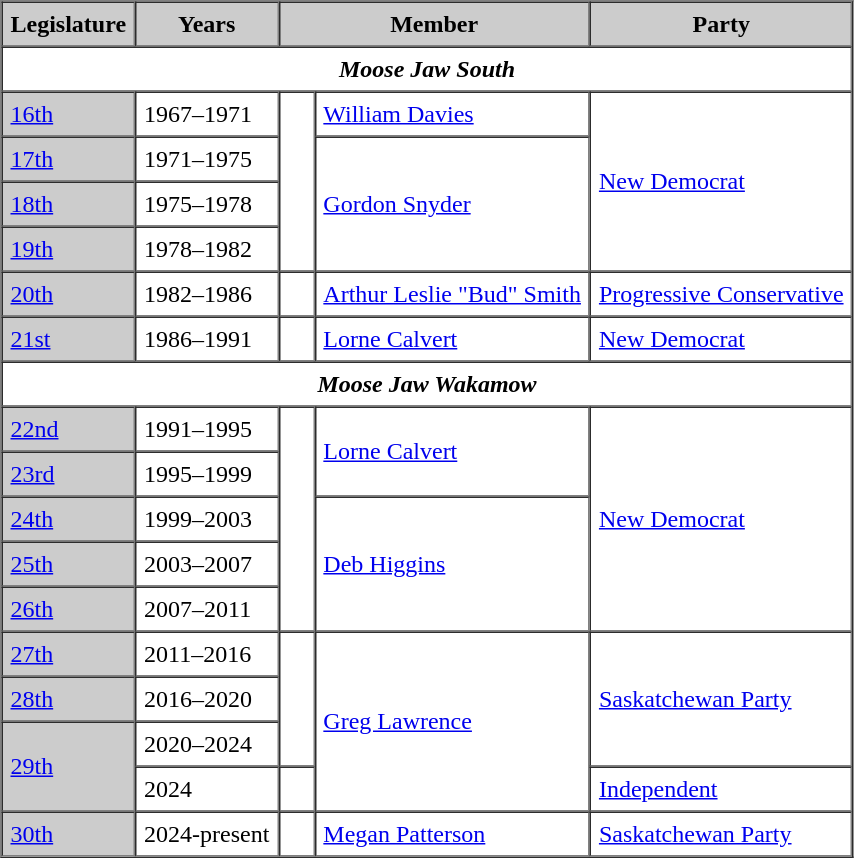<table border=1 cellpadding=5 cellspacing=0>
<tr bgcolor="CCCCCC">
<th>Legislature</th>
<th>Years</th>
<th colspan="2">Member</th>
<th>Party</th>
</tr>
<tr>
<td colspan="5" align="center"><strong><em>Moose Jaw South</em></strong></td>
</tr>
<tr>
<td bgcolor="CCCCCC"><a href='#'>16th</a></td>
<td>1967–1971</td>
<td rowspan="4" >   </td>
<td><a href='#'>William Davies</a></td>
<td rowspan="4"><a href='#'>New Democrat</a></td>
</tr>
<tr>
<td bgcolor="CCCCCC"><a href='#'>17th</a></td>
<td>1971–1975</td>
<td rowspan="3"><a href='#'>Gordon Snyder</a></td>
</tr>
<tr>
<td bgcolor="CCCCCC"><a href='#'>18th</a></td>
<td>1975–1978</td>
</tr>
<tr>
<td bgcolor="CCCCCC"><a href='#'>19th</a></td>
<td>1978–1982</td>
</tr>
<tr>
<td bgcolor="CCCCCC"><a href='#'>20th</a></td>
<td>1982–1986</td>
<td>   </td>
<td><a href='#'>Arthur Leslie "Bud" Smith</a></td>
<td><a href='#'>Progressive Conservative</a></td>
</tr>
<tr>
<td bgcolor="CCCCCC"><a href='#'>21st</a></td>
<td>1986–1991</td>
<td>   </td>
<td><a href='#'>Lorne Calvert</a></td>
<td><a href='#'>New Democrat</a></td>
</tr>
<tr>
<td colspan="5" align="center"><strong><em>Moose Jaw Wakamow</em></strong></td>
</tr>
<tr>
<td bgcolor="CCCCCC"><a href='#'>22nd</a></td>
<td>1991–1995</td>
<td rowspan="5" >   </td>
<td rowspan="2"><a href='#'>Lorne Calvert</a></td>
<td rowspan="5"><a href='#'>New Democrat</a></td>
</tr>
<tr>
<td bgcolor="CCCCCC"><a href='#'>23rd</a></td>
<td>1995–1999</td>
</tr>
<tr>
<td bgcolor="CCCCCC"><a href='#'>24th</a></td>
<td>1999–2003</td>
<td rowspan="3"><a href='#'>Deb Higgins</a></td>
</tr>
<tr>
<td bgcolor="CCCCCC"><a href='#'>25th</a></td>
<td>2003–2007</td>
</tr>
<tr>
<td bgcolor="CCCCCC"><a href='#'>26th</a></td>
<td>2007–2011</td>
</tr>
<tr>
<td bgcolor="CCCCCC"><a href='#'>27th</a></td>
<td>2011–2016</td>
<td rowspan="3" >   </td>
<td rowspan="4"><a href='#'>Greg Lawrence</a></td>
<td rowspan="3"><a href='#'>Saskatchewan Party</a></td>
</tr>
<tr>
<td bgcolor="CCCCCC"><a href='#'>28th</a></td>
<td>2016–2020</td>
</tr>
<tr>
<td rowspan="2" bgcolor="CCCCCC"><a href='#'>29th</a></td>
<td>2020–2024</td>
</tr>
<tr>
<td>2024</td>
<td>   </td>
<td><a href='#'>Independent</a></td>
</tr>
<tr>
<td bgcolor="CCCCCC"><a href='#'>30th</a></td>
<td>2024-present</td>
<td>   </td>
<td><a href='#'>Megan Patterson</a></td>
<td><a href='#'>Saskatchewan Party</a></td>
</tr>
</table>
